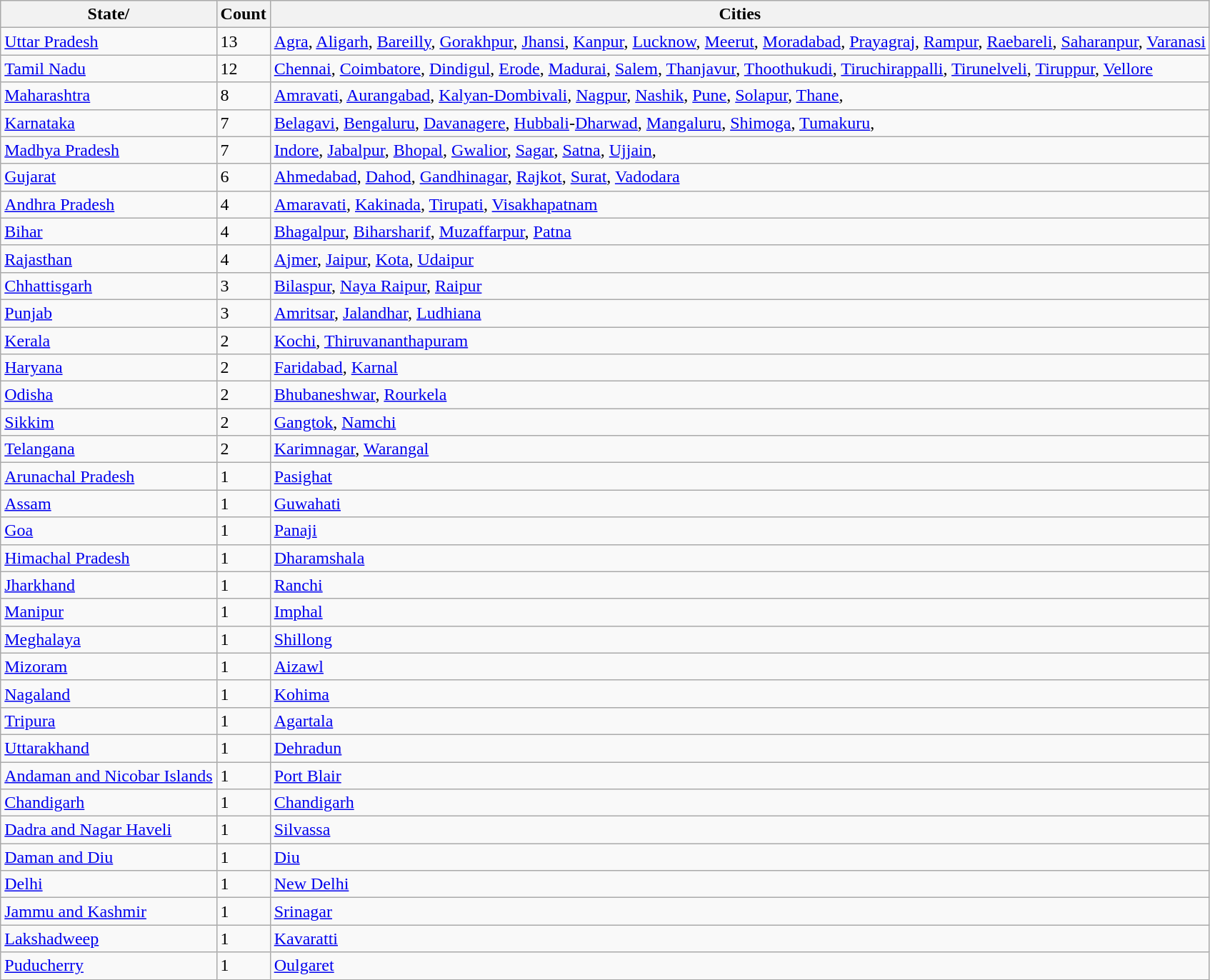<table class="wikitable sortable" style="border-collapse:collapse; text-align:left;">
<tr>
<th>State/</th>
<th>Count</th>
<th>Cities</th>
</tr>
<tr>
<td><a href='#'>Uttar Pradesh</a></td>
<td>13</td>
<td><a href='#'>Agra</a>, <a href='#'>Aligarh</a>, <a href='#'>Bareilly</a>, <a href='#'>Gorakhpur</a>, <a href='#'>Jhansi</a>, <a href='#'>Kanpur</a>, <a href='#'>Lucknow</a>, <a href='#'>Meerut</a>, <a href='#'>Moradabad</a>, <a href='#'>Prayagraj</a>, <a href='#'>Rampur</a>, <a href='#'>Raebareli</a>, <a href='#'>Saharanpur</a>, <a href='#'>Varanasi</a></td>
</tr>
<tr>
<td><a href='#'>Tamil Nadu</a></td>
<td>12</td>
<td><a href='#'>Chennai</a>, <a href='#'>Coimbatore</a>, <a href='#'>Dindigul</a>, <a href='#'>Erode</a>, <a href='#'>Madurai</a>, <a href='#'>Salem</a>, <a href='#'>Thanjavur</a>, <a href='#'>Thoothukudi</a>, <a href='#'>Tiruchirappalli</a>, <a href='#'>Tirunelveli</a>, <a href='#'>Tiruppur</a>, <a href='#'>Vellore</a></td>
</tr>
<tr>
<td><a href='#'>Maharashtra</a></td>
<td>8</td>
<td><a href='#'>Amravati</a>, <a href='#'>Aurangabad</a>, <a href='#'>Kalyan-Dombivali</a>, <a href='#'>Nagpur</a>, <a href='#'>Nashik</a>, <a href='#'>Pune</a>, <a href='#'>Solapur</a>, <a href='#'>Thane</a>,</td>
</tr>
<tr>
<td><a href='#'>Karnataka</a></td>
<td>7</td>
<td><a href='#'>Belagavi</a>, <a href='#'>Bengaluru</a>, <a href='#'>Davanagere</a>, <a href='#'>Hubbali</a>-<a href='#'>Dharwad</a>, <a href='#'>Mangaluru</a>, <a href='#'>Shimoga</a>, <a href='#'>Tumakuru</a>,</td>
</tr>
<tr>
<td><a href='#'>Madhya Pradesh</a></td>
<td>7</td>
<td><a href='#'>Indore</a>, <a href='#'>Jabalpur</a>, <a href='#'>Bhopal</a>, <a href='#'>Gwalior</a>, <a href='#'>Sagar</a>, <a href='#'>Satna</a>, <a href='#'>Ujjain</a>,</td>
</tr>
<tr>
<td><a href='#'>Gujarat</a></td>
<td>6</td>
<td><a href='#'>Ahmedabad</a>, <a href='#'>Dahod</a>, <a href='#'>Gandhinagar</a>, <a href='#'>Rajkot</a>, <a href='#'>Surat</a>, <a href='#'>Vadodara</a></td>
</tr>
<tr>
<td><a href='#'>Andhra Pradesh</a></td>
<td>4</td>
<td><a href='#'>Amaravati</a>, <a href='#'>Kakinada</a>, <a href='#'>Tirupati</a>, <a href='#'>Visakhapatnam</a></td>
</tr>
<tr>
<td><a href='#'>Bihar</a></td>
<td>4</td>
<td><a href='#'>Bhagalpur</a>, <a href='#'>Biharsharif</a>, <a href='#'>Muzaffarpur</a>, <a href='#'>Patna</a></td>
</tr>
<tr>
<td><a href='#'>Rajasthan</a></td>
<td>4</td>
<td><a href='#'>Ajmer</a>, <a href='#'>Jaipur</a>, <a href='#'>Kota</a>, <a href='#'>Udaipur</a></td>
</tr>
<tr>
<td><a href='#'>Chhattisgarh</a></td>
<td>3</td>
<td><a href='#'>Bilaspur</a>, <a href='#'>Naya Raipur</a>, <a href='#'>Raipur</a></td>
</tr>
<tr>
<td><a href='#'>Punjab</a></td>
<td>3</td>
<td><a href='#'>Amritsar</a>, <a href='#'>Jalandhar</a>, <a href='#'>Ludhiana</a></td>
</tr>
<tr>
<td><a href='#'>Kerala</a></td>
<td>2</td>
<td><a href='#'>Kochi</a>, <a href='#'>Thiruvananthapuram</a></td>
</tr>
<tr>
<td><a href='#'>Haryana</a></td>
<td>2</td>
<td><a href='#'>Faridabad</a>, <a href='#'>Karnal</a></td>
</tr>
<tr>
<td><a href='#'>Odisha</a></td>
<td>2</td>
<td><a href='#'>Bhubaneshwar</a>, <a href='#'>Rourkela</a></td>
</tr>
<tr>
<td><a href='#'>Sikkim</a></td>
<td>2</td>
<td><a href='#'>Gangtok</a>, <a href='#'>Namchi</a></td>
</tr>
<tr>
<td><a href='#'>Telangana</a></td>
<td>2</td>
<td><a href='#'>Karimnagar</a>, <a href='#'>Warangal</a></td>
</tr>
<tr>
<td><a href='#'>Arunachal Pradesh</a></td>
<td>1</td>
<td><a href='#'>Pasighat</a></td>
</tr>
<tr>
<td><a href='#'>Assam</a></td>
<td>1</td>
<td><a href='#'>Guwahati</a></td>
</tr>
<tr>
<td><a href='#'>Goa</a></td>
<td>1</td>
<td><a href='#'>Panaji</a></td>
</tr>
<tr>
<td><a href='#'>Himachal Pradesh</a></td>
<td>1</td>
<td><a href='#'>Dharamshala</a></td>
</tr>
<tr>
<td><a href='#'>Jharkhand</a></td>
<td>1</td>
<td><a href='#'>Ranchi</a></td>
</tr>
<tr>
<td><a href='#'>Manipur</a></td>
<td>1</td>
<td><a href='#'>Imphal</a></td>
</tr>
<tr>
<td><a href='#'>Meghalaya</a></td>
<td>1</td>
<td><a href='#'>Shillong</a></td>
</tr>
<tr>
<td><a href='#'>Mizoram</a></td>
<td>1</td>
<td><a href='#'>Aizawl</a></td>
</tr>
<tr>
<td><a href='#'>Nagaland</a></td>
<td>1</td>
<td><a href='#'>Kohima</a></td>
</tr>
<tr>
<td><a href='#'>Tripura</a></td>
<td>1</td>
<td><a href='#'>Agartala</a></td>
</tr>
<tr>
<td><a href='#'>Uttarakhand</a></td>
<td>1</td>
<td><a href='#'>Dehradun</a></td>
</tr>
<tr>
<td><a href='#'>Andaman and Nicobar Islands</a></td>
<td>1</td>
<td><a href='#'>Port Blair</a></td>
</tr>
<tr>
<td><a href='#'>Chandigarh</a></td>
<td>1</td>
<td><a href='#'>Chandigarh</a></td>
</tr>
<tr>
<td><a href='#'>Dadra and Nagar Haveli</a></td>
<td>1</td>
<td><a href='#'>Silvassa</a></td>
</tr>
<tr>
<td><a href='#'>Daman and Diu</a></td>
<td>1</td>
<td><a href='#'>Diu</a></td>
</tr>
<tr>
<td><a href='#'>Delhi</a></td>
<td>1</td>
<td><a href='#'>New Delhi</a></td>
</tr>
<tr>
<td><a href='#'>Jammu and Kashmir</a></td>
<td>1</td>
<td><a href='#'>Srinagar</a></td>
</tr>
<tr>
<td><a href='#'>Lakshadweep</a></td>
<td>1</td>
<td><a href='#'>Kavaratti</a></td>
</tr>
<tr>
<td><a href='#'>Puducherry</a></td>
<td>1</td>
<td><a href='#'>Oulgaret</a></td>
</tr>
</table>
